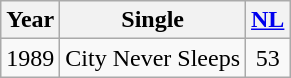<table class="wikitable plainrowheaders" style="text-align:center;" border="1">
<tr>
<th>Year</th>
<th>Single</th>
<th><a href='#'>NL</a></th>
</tr>
<tr>
<td>1989</td>
<td>City Never Sleeps</td>
<td>53</td>
</tr>
</table>
